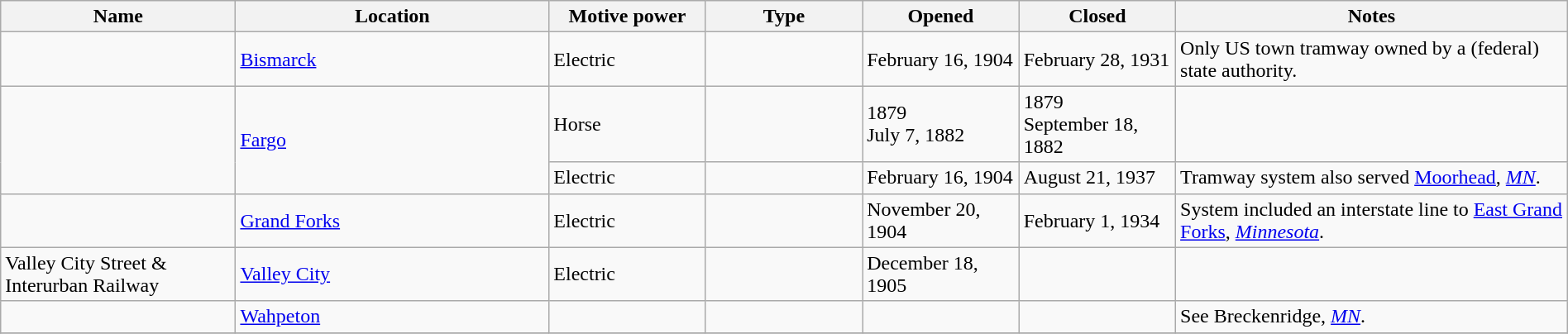<table class="wikitable sortable" width=100%>
<tr>
<th width=15%>Name</th>
<th width=20%>Location</th>
<th width=10%>Motive power</th>
<th width=10%>Type</th>
<th width=10%>Opened</th>
<th width=10%>Closed</th>
<th class="unsortable" width=25%>Notes</th>
</tr>
<tr>
<td> </td>
<td><a href='#'>Bismarck</a></td>
<td>Electric</td>
<td> </td>
<td>February 16, 1904</td>
<td>February 28, 1931</td>
<td>Only US town tramway owned by a (federal) state authority.</td>
</tr>
<tr>
<td rowspan="2"> </td>
<td rowspan="2"><a href='#'>Fargo</a></td>
<td>Horse</td>
<td> </td>
<td>1879<br>July 7, 1882</td>
<td>1879<br>September 18, 1882</td>
<td> </td>
</tr>
<tr>
<td>Electric</td>
<td> </td>
<td>February 16, 1904</td>
<td>August 21, 1937</td>
<td>Tramway system also served <a href='#'>Moorhead</a>, <em><a href='#'>MN</a></em>.</td>
</tr>
<tr>
<td> </td>
<td><a href='#'>Grand Forks</a></td>
<td>Electric</td>
<td> </td>
<td>November 20, 1904</td>
<td>February 1, 1934</td>
<td>System included an interstate line to <a href='#'>East Grand Forks</a>, <em><a href='#'>Minnesota</a></em>.</td>
</tr>
<tr>
<td>Valley City Street & Interurban Railway</td>
<td><a href='#'>Valley City</a></td>
<td>Electric</td>
<td> </td>
<td>December 18, 1905</td>
<td></td>
<td> </td>
</tr>
<tr>
<td> </td>
<td><a href='#'>Wahpeton</a></td>
<td> </td>
<td> </td>
<td> </td>
<td> </td>
<td>See Breckenridge, <em><a href='#'>MN</a></em>.</td>
</tr>
<tr>
</tr>
</table>
